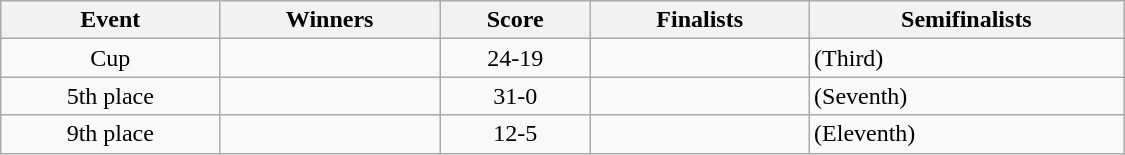<table class="wikitable" width=750 style="text-align: center">
<tr>
<th>Event</th>
<th>Winners</th>
<th>Score</th>
<th>Finalists</th>
<th>Semifinalists</th>
</tr>
<tr>
<td>Cup</td>
<td align=left></td>
<td>24-19</td>
<td align=left></td>
<td align=left> (Third) <br> </td>
</tr>
<tr>
<td>5th place</td>
<td align=left></td>
<td>31-0</td>
<td align=left></td>
<td align=left> (Seventh) <br> </td>
</tr>
<tr>
<td>9th place</td>
<td align=left></td>
<td>12-5</td>
<td align=left></td>
<td align=left> (Eleventh) <br> </td>
</tr>
</table>
